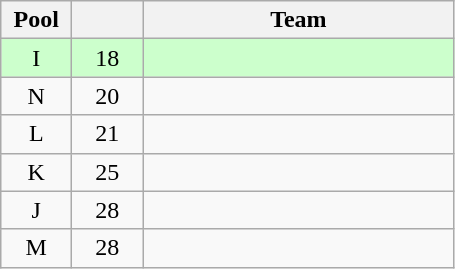<table class="wikitable" style="text-align: center;">
<tr>
<th width=40>Pool</th>
<th width=40></th>
<th width=200>Team</th>
</tr>
<tr bgcolor=#ccffcc>
<td>I</td>
<td>18</td>
<td align=left></td>
</tr>
<tr>
<td>N</td>
<td>20</td>
<td align=left></td>
</tr>
<tr>
<td>L</td>
<td>21</td>
<td align=left></td>
</tr>
<tr>
<td>K</td>
<td>25</td>
<td align=left></td>
</tr>
<tr>
<td>J</td>
<td>28</td>
<td align=left></td>
</tr>
<tr>
<td>M</td>
<td>28</td>
<td align=left></td>
</tr>
</table>
